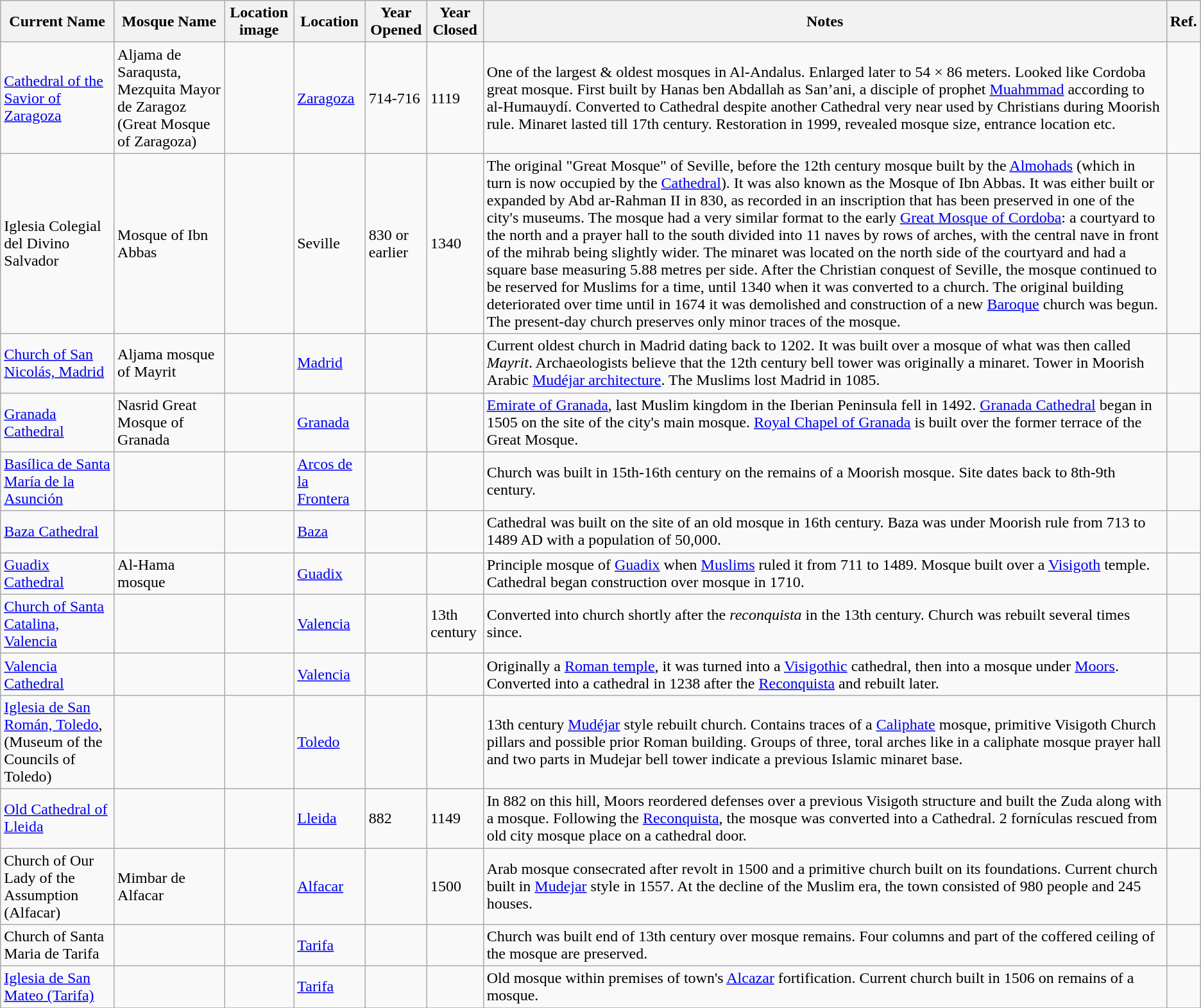<table class="wikitable plainrowheaders sortable" style="text-align:left;">
<tr>
<th>Current Name</th>
<th>Mosque Name</th>
<th class="unsortable">Location image</th>
<th>Location</th>
<th>Year Opened</th>
<th>Year Closed</th>
<th class="unsortable">Notes</th>
<th class="unsortable">Ref.</th>
</tr>
<tr>
<td><a href='#'>Cathedral of the Savior of Zaragoza</a></td>
<td>Aljama de Saraqusta, Mezquita Mayor de Zaragoz (Great Mosque of Zaragoza)</td>
<td></td>
<td><a href='#'>Zaragoza</a></td>
<td>714-716</td>
<td>1119</td>
<td>One of the largest & oldest mosques in Al-Andalus. Enlarged later to 54 × 86 meters. Looked like Cordoba great mosque. First built by Hanas ben Abdallah as San’ani, a disciple of prophet <a href='#'>Muahmmad</a> according to al-Humauydí. Converted to Cathedral despite another Cathedral very near used by Christians during Moorish rule. Minaret lasted till 17th century. Restoration in 1999, revealed mosque size, entrance location etc.</td>
<td></td>
</tr>
<tr>
<td>Iglesia Colegial del Divino Salvador</td>
<td>Mosque of Ibn Abbas</td>
<td></td>
<td>Seville</td>
<td>830 or earlier</td>
<td>1340</td>
<td>The original "Great Mosque" of Seville, before the 12th century mosque built by the <a href='#'>Almohads</a> (which in turn is now occupied by the <a href='#'>Cathedral</a>). It was also known as the Mosque of Ibn Abbas. It was either built or expanded by Abd ar-Rahman II in 830, as recorded in an inscription that has been preserved in one of the city's museums. The mosque had a very similar format to the early <a href='#'>Great Mosque of Cordoba</a>: a courtyard to the north and a prayer hall to the south divided into 11 naves by rows of arches, with the central nave in front of the mihrab being slightly wider. The minaret was located on the north side of the courtyard and had a square base measuring 5.88 metres per side. After the Christian conquest of Seville, the mosque continued to be reserved for Muslims for a time, until 1340 when it was converted to a church. The original building deteriorated over time until in 1674 it was demolished and construction of a new <a href='#'>Baroque</a> church was begun. The present-day church preserves only minor traces of the mosque.</td>
<td></td>
</tr>
<tr>
<td><a href='#'>Church of San Nicolás, Madrid</a></td>
<td>Aljama mosque of Mayrit</td>
<td></td>
<td><a href='#'>Madrid</a></td>
<td></td>
<td></td>
<td>Current oldest church in Madrid dating back to 1202. It was built over a mosque of what was then called <em>Mayrit</em>. Archaeologists believe that the 12th century bell tower was originally a minaret. Tower in Moorish Arabic <a href='#'>Mudéjar architecture</a>. The Muslims lost Madrid in 1085.</td>
<td><br></td>
</tr>
<tr>
<td><a href='#'>Granada Cathedral</a></td>
<td>Nasrid Great Mosque of Granada</td>
<td></td>
<td><a href='#'>Granada</a></td>
<td></td>
<td></td>
<td><a href='#'>Emirate of Granada</a>, last Muslim kingdom in the Iberian Peninsula fell in 1492. <a href='#'>Granada Cathedral</a> began in 1505 on the site of the city's main mosque. <a href='#'>Royal Chapel of Granada</a> is built over the former terrace of the Great Mosque.</td>
<td></td>
</tr>
<tr>
<td><a href='#'>Basílica de Santa María de la Asunción</a></td>
<td></td>
<td></td>
<td><a href='#'>Arcos de la Frontera</a></td>
<td></td>
<td></td>
<td>Church was built in 15th-16th century on the remains of a Moorish mosque. Site dates back to 8th-9th century.</td>
<td></td>
</tr>
<tr>
<td><a href='#'>Baza Cathedral</a></td>
<td></td>
<td></td>
<td><a href='#'>Baza</a></td>
<td></td>
<td></td>
<td>Cathedral was built on the site of an old mosque in 16th century. Baza was under Moorish rule from 713 to 1489 AD with a population of 50,000.</td>
<td></td>
</tr>
<tr>
<td><a href='#'>Guadix Cathedral</a></td>
<td>Al-Hama mosque</td>
<td></td>
<td><a href='#'>Guadix</a></td>
<td></td>
<td></td>
<td>Principle mosque of <a href='#'>Guadix</a> when <a href='#'>Muslims</a> ruled it from 711 to 1489. Mosque built over a <a href='#'>Visigoth</a> temple. Cathedral began construction over mosque in 1710.</td>
<td></td>
</tr>
<tr>
<td><a href='#'>Church of Santa Catalina, Valencia</a></td>
<td></td>
<td></td>
<td><a href='#'>Valencia</a></td>
<td></td>
<td>13th century</td>
<td>Converted into church shortly after the <em>reconquista</em> in the 13th century. Church was rebuilt several times since.</td>
<td></td>
</tr>
<tr>
<td><a href='#'>Valencia Cathedral</a></td>
<td></td>
<td></td>
<td><a href='#'>Valencia</a></td>
<td></td>
<td></td>
<td>Originally a <a href='#'>Roman temple</a>, it was turned into a <a href='#'>Visigothic</a> cathedral,  then into a mosque under <a href='#'>Moors</a>. Converted into a cathedral in 1238 after the <a href='#'>Reconquista</a> and rebuilt later.</td>
<td></td>
</tr>
<tr>
<td><a href='#'>Iglesia de San Román, Toledo</a>, (Museum of the Councils of Toledo)</td>
<td></td>
<td></td>
<td><a href='#'>Toledo</a></td>
<td></td>
<td></td>
<td>13th century <a href='#'>Mudéjar</a> style rebuilt church. Contains traces of a <a href='#'>Caliphate</a> mosque, primitive Visigoth Church pillars and possible prior Roman building. Groups of three, toral arches like in a caliphate mosque prayer hall and two parts in Mudejar bell tower indicate a previous Islamic minaret base.</td>
<td></td>
</tr>
<tr>
<td><a href='#'>Old Cathedral of Lleida</a></td>
<td></td>
<td></td>
<td><a href='#'>Lleida</a></td>
<td>882</td>
<td>1149</td>
<td>In 882 on this hill, Moors reordered defenses over a previous Visigoth structure and built the Zuda along with a mosque. Following the <a href='#'>Reconquista</a>, the mosque was converted into a Cathedral.  2 fornículas rescued from old city mosque place on a cathedral door.</td>
<td></td>
</tr>
<tr>
<td>Church of Our Lady of the Assumption (Alfacar)</td>
<td>Mimbar de Alfacar</td>
<td></td>
<td><a href='#'>Alfacar</a></td>
<td></td>
<td>1500</td>
<td>Arab mosque consecrated after revolt in 1500 and a primitive church built on its foundations. Current church built in <a href='#'>Mudejar</a> style in 1557. At the decline of the Muslim era, the town consisted of 980 people and 245 houses.</td>
<td></td>
</tr>
<tr>
<td>Church of Santa Maria de Tarifa</td>
<td></td>
<td></td>
<td><a href='#'>Tarifa</a></td>
<td></td>
<td></td>
<td>Church was built end of 13th century over mosque remains. Four columns and part of the coffered ceiling of the mosque are preserved.</td>
<td></td>
</tr>
<tr>
<td><a href='#'>Iglesia de San Mateo (Tarifa)</a></td>
<td></td>
<td></td>
<td><a href='#'>Tarifa</a></td>
<td></td>
<td></td>
<td>Old mosque within premises of town's <a href='#'>Alcazar</a> fortification. Current church built in 1506 on remains of a mosque.</td>
<td></td>
</tr>
<tr>
</tr>
</table>
